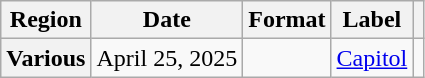<table class="wikitable plainrowheaders">
<tr>
<th scope="col">Region</th>
<th scope="col">Date</th>
<th scope="col">Format</th>
<th scope="col">Label</th>
<th scope="col"></th>
</tr>
<tr>
<th scope="row">Various</th>
<td>April 25, 2025</td>
<td></td>
<td><a href='#'>Capitol</a></td>
<td align="center"></td>
</tr>
</table>
